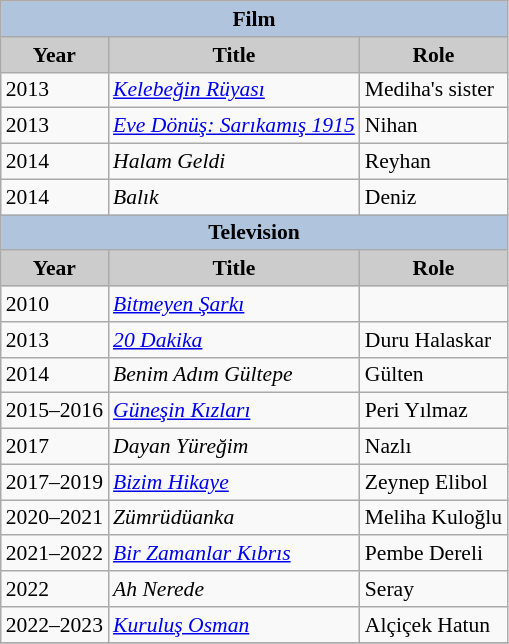<table class="wikitable" style="font-size:90%">
<tr>
<th colspan="3" style="background:LightSteelBlue">Film</th>
</tr>
<tr>
<th style="background:#CCCCCC">Year</th>
<th style="background:#CCCCCC">Title</th>
<th style="background:#CCCCCC">Role</th>
</tr>
<tr>
<td>2013</td>
<td><em><a href='#'>Kelebeğin Rüyası</a></em></td>
<td>Mediha's sister</td>
</tr>
<tr>
<td>2013</td>
<td><em><a href='#'>Eve Dönüş: Sarıkamış 1915</a></em></td>
<td>Nihan</td>
</tr>
<tr>
<td>2014</td>
<td><em>Halam Geldi</em></td>
<td>Reyhan</td>
</tr>
<tr>
<td>2014</td>
<td><em>Balık</em></td>
<td>Deniz</td>
</tr>
<tr>
<th colspan="3" style="background:LightSteelBlue">Television</th>
</tr>
<tr>
<th style="background:#CCCCCC">Year</th>
<th style="background:#CCCCCC">Title</th>
<th style="background:#CCCCCC">Role</th>
</tr>
<tr>
<td>2010</td>
<td><em><a href='#'>Bitmeyen Şarkı</a></em></td>
<td></td>
</tr>
<tr>
<td>2013</td>
<td><em><a href='#'>20 Dakika</a></em></td>
<td>Duru Halaskar</td>
</tr>
<tr>
<td>2014</td>
<td><em>Benim Adım Gültepe</em></td>
<td>Gülten</td>
</tr>
<tr>
<td>2015–2016</td>
<td><em><a href='#'>Güneşin Kızları</a></em></td>
<td>Peri Yılmaz</td>
</tr>
<tr>
<td>2017</td>
<td><em>Dayan Yüreğim</em></td>
<td>Nazlı</td>
</tr>
<tr>
<td>2017–2019</td>
<td><em><a href='#'>Bizim Hikaye</a></em></td>
<td>Zeynep Elibol</td>
</tr>
<tr>
<td>2020–2021</td>
<td><em>Zümrüdüanka</em></td>
<td>Meliha Kuloğlu</td>
</tr>
<tr>
<td>2021–2022</td>
<td><em><a href='#'>Bir Zamanlar Kıbrıs</a></em></td>
<td>Pembe Dereli</td>
</tr>
<tr>
<td>2022</td>
<td><em>Ah Nerede</em></td>
<td>Seray</td>
</tr>
<tr>
<td>2022–2023</td>
<td><em><a href='#'>Kuruluş Osman</a></em></td>
<td>Alçiçek Hatun</td>
</tr>
<tr>
</tr>
</table>
